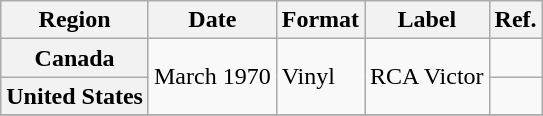<table class="wikitable plainrowheaders">
<tr>
<th scope="col">Region</th>
<th scope="col">Date</th>
<th scope="col">Format</th>
<th scope="col">Label</th>
<th scope="col">Ref.</th>
</tr>
<tr>
<th scope="row">Canada</th>
<td rowspan="2">March 1970</td>
<td rowspan="2">Vinyl</td>
<td rowspan="2">RCA Victor</td>
<td></td>
</tr>
<tr>
<th scope="row">United States</th>
<td></td>
</tr>
<tr>
</tr>
</table>
